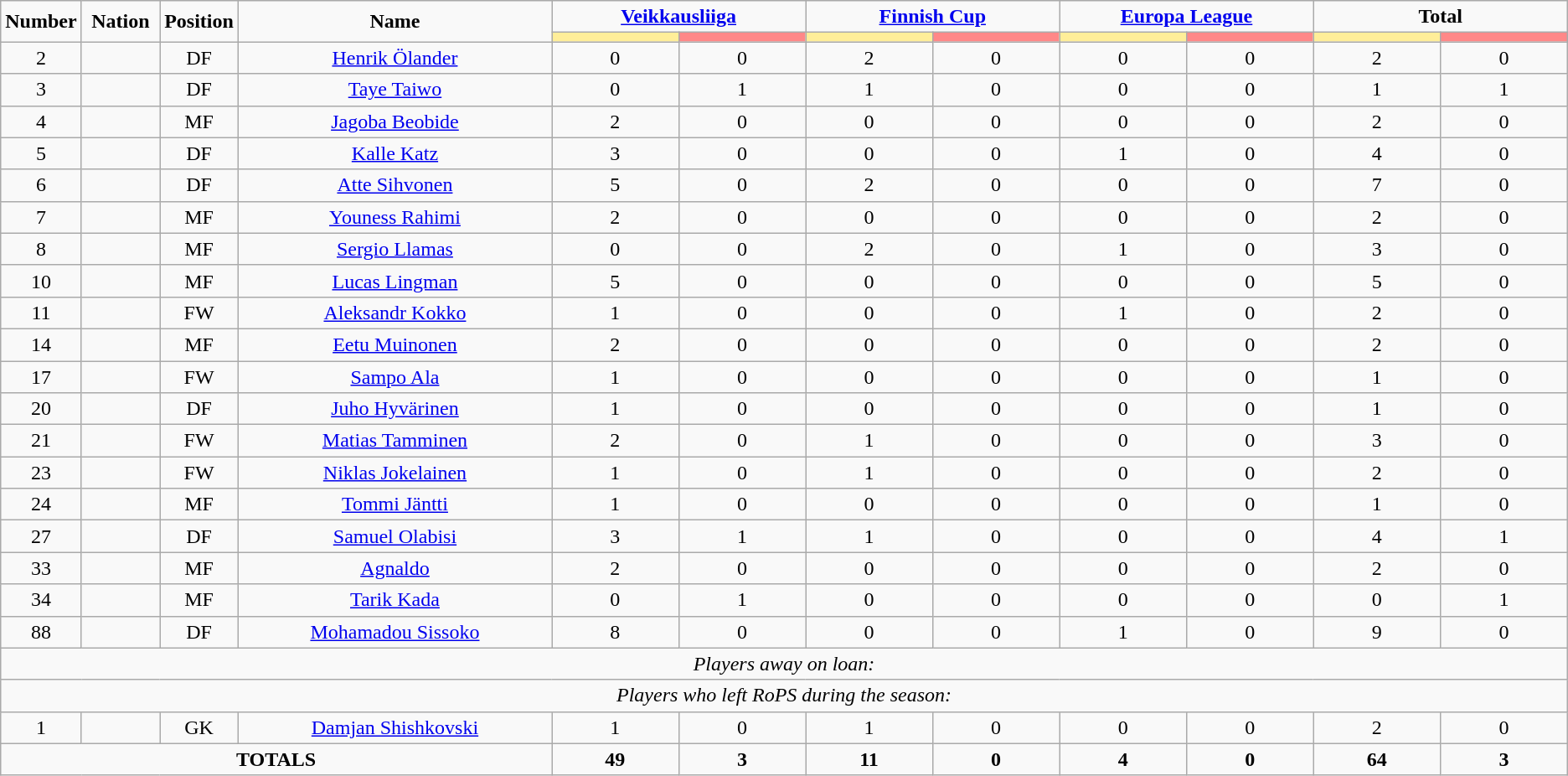<table class="wikitable" style="text-align:center;">
<tr>
<td rowspan="2"  style="width:5%;"><strong>Number</strong></td>
<td rowspan="2"  style="width:5%;"><strong>Nation</strong></td>
<td rowspan="2"  style="width:5%;"><strong>Position</strong></td>
<td rowspan="2"  style="width:20%;"><strong>Name</strong></td>
<td colspan="2"><strong><a href='#'>Veikkausliiga</a></strong></td>
<td colspan="2"><strong><a href='#'>Finnish Cup</a></strong></td>
<td colspan="2"><strong><a href='#'>Europa League</a></strong></td>
<td colspan="2"><strong>Total</strong></td>
</tr>
<tr>
<th style="width:60px; background:#fe9;"></th>
<th style="width:60px; background:#ff8888;"></th>
<th style="width:60px; background:#fe9;"></th>
<th style="width:60px; background:#ff8888;"></th>
<th style="width:60px; background:#fe9;"></th>
<th style="width:60px; background:#ff8888;"></th>
<th style="width:60px; background:#fe9;"></th>
<th style="width:60px; background:#ff8888;"></th>
</tr>
<tr>
<td>2</td>
<td></td>
<td>DF</td>
<td><a href='#'>Henrik Ölander</a></td>
<td>0</td>
<td>0</td>
<td>2</td>
<td>0</td>
<td>0</td>
<td>0</td>
<td>2</td>
<td>0</td>
</tr>
<tr>
<td>3</td>
<td></td>
<td>DF</td>
<td><a href='#'>Taye Taiwo</a></td>
<td>0</td>
<td>1</td>
<td>1</td>
<td>0</td>
<td>0</td>
<td>0</td>
<td>1</td>
<td>1</td>
</tr>
<tr>
<td>4</td>
<td></td>
<td>MF</td>
<td><a href='#'>Jagoba Beobide</a></td>
<td>2</td>
<td>0</td>
<td>0</td>
<td>0</td>
<td>0</td>
<td>0</td>
<td>2</td>
<td>0</td>
</tr>
<tr>
<td>5</td>
<td></td>
<td>DF</td>
<td><a href='#'>Kalle Katz</a></td>
<td>3</td>
<td>0</td>
<td>0</td>
<td>0</td>
<td>1</td>
<td>0</td>
<td>4</td>
<td>0</td>
</tr>
<tr>
<td>6</td>
<td></td>
<td>DF</td>
<td><a href='#'>Atte Sihvonen</a></td>
<td>5</td>
<td>0</td>
<td>2</td>
<td>0</td>
<td>0</td>
<td>0</td>
<td>7</td>
<td>0</td>
</tr>
<tr>
<td>7</td>
<td></td>
<td>MF</td>
<td><a href='#'>Youness Rahimi</a></td>
<td>2</td>
<td>0</td>
<td>0</td>
<td>0</td>
<td>0</td>
<td>0</td>
<td>2</td>
<td>0</td>
</tr>
<tr>
<td>8</td>
<td></td>
<td>MF</td>
<td><a href='#'>Sergio Llamas</a></td>
<td>0</td>
<td>0</td>
<td>2</td>
<td>0</td>
<td>1</td>
<td>0</td>
<td>3</td>
<td>0</td>
</tr>
<tr>
<td>10</td>
<td></td>
<td>MF</td>
<td><a href='#'>Lucas Lingman</a></td>
<td>5</td>
<td>0</td>
<td>0</td>
<td>0</td>
<td>0</td>
<td>0</td>
<td>5</td>
<td>0</td>
</tr>
<tr>
<td>11</td>
<td></td>
<td>FW</td>
<td><a href='#'>Aleksandr Kokko</a></td>
<td>1</td>
<td>0</td>
<td>0</td>
<td>0</td>
<td>1</td>
<td>0</td>
<td>2</td>
<td>0</td>
</tr>
<tr>
<td>14</td>
<td></td>
<td>MF</td>
<td><a href='#'>Eetu Muinonen</a></td>
<td>2</td>
<td>0</td>
<td>0</td>
<td>0</td>
<td>0</td>
<td>0</td>
<td>2</td>
<td>0</td>
</tr>
<tr>
<td>17</td>
<td></td>
<td>FW</td>
<td><a href='#'>Sampo Ala</a></td>
<td>1</td>
<td>0</td>
<td>0</td>
<td>0</td>
<td>0</td>
<td>0</td>
<td>1</td>
<td>0</td>
</tr>
<tr>
<td>20</td>
<td></td>
<td>DF</td>
<td><a href='#'>Juho Hyvärinen</a></td>
<td>1</td>
<td>0</td>
<td>0</td>
<td>0</td>
<td>0</td>
<td>0</td>
<td>1</td>
<td>0</td>
</tr>
<tr>
<td>21</td>
<td></td>
<td>FW</td>
<td><a href='#'>Matias Tamminen</a></td>
<td>2</td>
<td>0</td>
<td>1</td>
<td>0</td>
<td>0</td>
<td>0</td>
<td>3</td>
<td>0</td>
</tr>
<tr>
<td>23</td>
<td></td>
<td>FW</td>
<td><a href='#'>Niklas Jokelainen</a></td>
<td>1</td>
<td>0</td>
<td>1</td>
<td>0</td>
<td>0</td>
<td>0</td>
<td>2</td>
<td>0</td>
</tr>
<tr>
<td>24</td>
<td></td>
<td>MF</td>
<td><a href='#'>Tommi Jäntti</a></td>
<td>1</td>
<td>0</td>
<td>0</td>
<td>0</td>
<td>0</td>
<td>0</td>
<td>1</td>
<td>0</td>
</tr>
<tr>
<td>27</td>
<td></td>
<td>DF</td>
<td><a href='#'>Samuel Olabisi</a></td>
<td>3</td>
<td>1</td>
<td>1</td>
<td>0</td>
<td>0</td>
<td>0</td>
<td>4</td>
<td>1</td>
</tr>
<tr>
<td>33</td>
<td></td>
<td>MF</td>
<td><a href='#'>Agnaldo</a></td>
<td>2</td>
<td>0</td>
<td>0</td>
<td>0</td>
<td>0</td>
<td>0</td>
<td>2</td>
<td>0</td>
</tr>
<tr>
<td>34</td>
<td></td>
<td>MF</td>
<td><a href='#'>Tarik Kada</a></td>
<td>0</td>
<td>1</td>
<td>0</td>
<td>0</td>
<td>0</td>
<td>0</td>
<td>0</td>
<td>1</td>
</tr>
<tr>
<td>88</td>
<td></td>
<td>DF</td>
<td><a href='#'>Mohamadou Sissoko</a></td>
<td>8</td>
<td>0</td>
<td>0</td>
<td>0</td>
<td>1</td>
<td>0</td>
<td>9</td>
<td>0</td>
</tr>
<tr>
<td colspan="14"><em>Players away on loan:</em></td>
</tr>
<tr>
<td colspan="14"><em>Players who left RoPS during the season:</em></td>
</tr>
<tr>
<td>1</td>
<td></td>
<td>GK</td>
<td><a href='#'>Damjan Shishkovski</a></td>
<td>1</td>
<td>0</td>
<td>1</td>
<td>0</td>
<td>0</td>
<td>0</td>
<td>2</td>
<td>0</td>
</tr>
<tr>
<td colspan="4"><strong>TOTALS</strong></td>
<td><strong>49</strong></td>
<td><strong>3</strong></td>
<td><strong>11</strong></td>
<td><strong>0</strong></td>
<td><strong>4</strong></td>
<td><strong>0</strong></td>
<td><strong>64</strong></td>
<td><strong>3</strong></td>
</tr>
</table>
